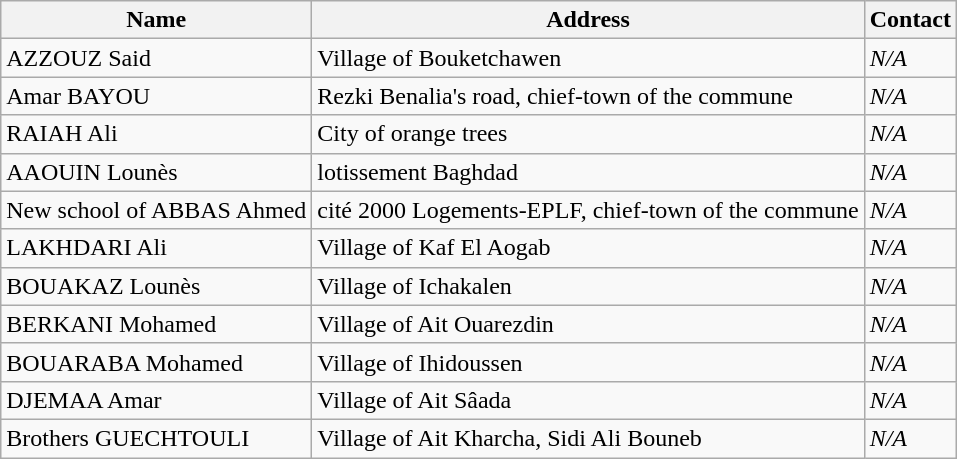<table class="wikitable">
<tr>
<th>Name</th>
<th>Address</th>
<th>Contact</th>
</tr>
<tr>
<td>AZZOUZ Said</td>
<td>Village of Bouketchawen</td>
<td><em>N/A</em></td>
</tr>
<tr>
<td>Amar BAYOU</td>
<td>Rezki Benalia's road, chief-town of the commune</td>
<td><em>N/A</em></td>
</tr>
<tr>
<td>RAIAH Ali</td>
<td>City of orange trees</td>
<td><em>N/A</em></td>
</tr>
<tr>
<td>AAOUIN Lounès</td>
<td>lotissement Baghdad</td>
<td><em>N/A</em></td>
</tr>
<tr>
<td>New school of ABBAS Ahmed</td>
<td>cité 2000 Logements-EPLF, chief-town of the commune</td>
<td><em>N/A</em></td>
</tr>
<tr>
<td>LAKHDARI Ali</td>
<td>Village of Kaf El Aogab</td>
<td><em>N/A</em></td>
</tr>
<tr>
<td>BOUAKAZ Lounès</td>
<td>Village of Ichakalen</td>
<td><em>N/A</em></td>
</tr>
<tr>
<td>BERKANI Mohamed</td>
<td>Village of Ait Ouarezdin</td>
<td><em>N/A</em></td>
</tr>
<tr>
<td>BOUARABA Mohamed</td>
<td>Village of Ihidoussen</td>
<td><em>N/A</em></td>
</tr>
<tr>
<td>DJEMAA Amar</td>
<td>Village of Ait Sâada</td>
<td><em>N/A</em></td>
</tr>
<tr>
<td>Brothers GUECHTOULI</td>
<td>Village of Ait Kharcha, Sidi Ali Bouneb</td>
<td><em>N/A</em></td>
</tr>
</table>
